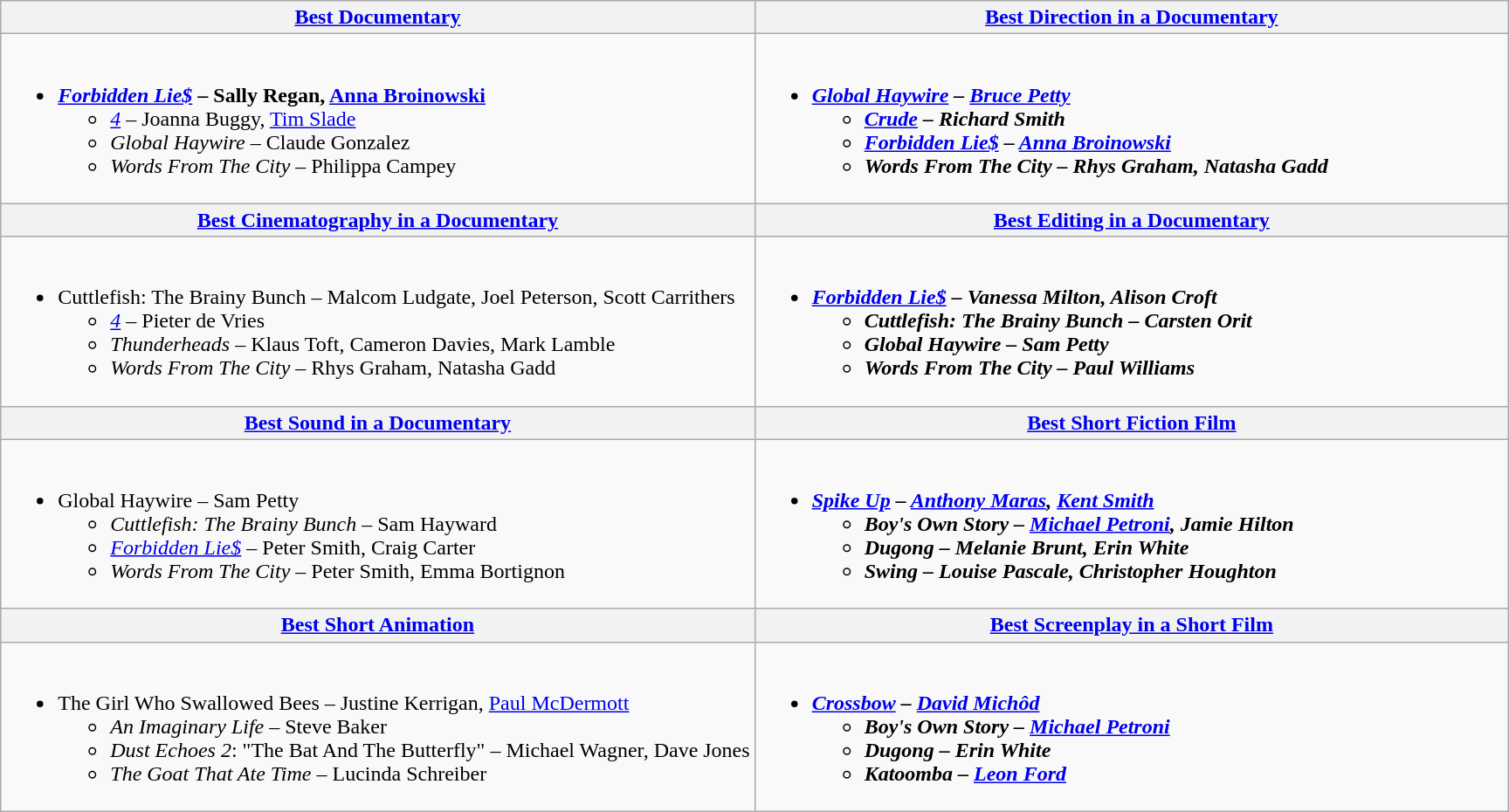<table class="wikitable">
<tr>
<th><a href='#'>Best Documentary</a></th>
<th><a href='#'>Best Direction in a Documentary</a></th>
</tr>
<tr>
<td valign="top"><br><ul><li><strong><em><a href='#'>Forbidden Lie$</a></em></strong> <strong>– Sally Regan, <a href='#'>Anna Broinowski</a></strong><ul><li><em><a href='#'>4</a></em> – Joanna Buggy, <a href='#'>Tim Slade</a></li><li><em>Global Haywire</em> – Claude Gonzalez</li><li><em>Words From The City</em> – Philippa Campey</li></ul></li></ul></td>
<td><br><ul><li><strong><em><a href='#'>Global Haywire</a><em> – <a href='#'>Bruce Petty</a><strong><ul><li></em><a href='#'>Crude</a><em> – Richard Smith</li><li></em><a href='#'>Forbidden Lie$</a><em> – <a href='#'>Anna Broinowski</a></li><li></em>Words From The City<em> – Rhys Graham, Natasha Gadd</li></ul></li></ul></td>
</tr>
<tr>
<th><a href='#'>Best Cinematography in a Documentary</a></th>
<th><a href='#'>Best Editing in a Documentary</a></th>
</tr>
<tr>
<td valign="top" width="50%"><br><ul><li></em></strong>Cuttlefish: The Brainy Bunch</em> – Malcom Ludgate, Joel Peterson, Scott Carrithers</strong><ul><li><em><a href='#'>4</a></em> – Pieter de Vries</li><li><em>Thunderheads</em> – Klaus Toft, Cameron Davies, Mark Lamble</li><li><em>Words From The City</em> – Rhys Graham, Natasha Gadd</li></ul></li></ul></td>
<td valign="top" width="50%"><br><ul><li><strong><em><a href='#'>Forbidden Lie$</a><em> – Vanessa Milton, Alison Croft<strong><ul><li></em>Cuttlefish: The Brainy Bunch<em> – Carsten Orit</li><li></em>Global Haywire<em> – Sam Petty</li><li></em>Words From The City<em> – Paul Williams</li></ul></li></ul></td>
</tr>
<tr>
<th><a href='#'>Best Sound in a Documentary</a></th>
<th><a href='#'>Best Short Fiction Film</a></th>
</tr>
<tr>
<td valign="top" width="50%"><br><ul><li></em></strong>Global Haywire</em> – Sam Petty</strong><ul><li><em>Cuttlefish: The Brainy Bunch</em> – Sam Hayward</li><li><em><a href='#'>Forbidden Lie$</a></em> –  Peter Smith, Craig Carter</li><li><em>Words From The City</em> – Peter Smith, Emma Bortignon</li></ul></li></ul></td>
<td valign="top"><br><ul><li><strong><em><a href='#'>Spike Up</a><em> – <a href='#'>Anthony Maras</a>, <a href='#'>Kent Smith</a><strong><ul><li></em>Boy's Own Story<em> – <a href='#'>Michael Petroni</a>, Jamie Hilton</li><li></em>Dugong<em> – Melanie Brunt, Erin White</li><li></em>Swing<em> – Louise Pascale, Christopher Houghton</li></ul></li></ul></td>
</tr>
<tr>
<th><a href='#'>Best Short Animation</a></th>
<th><a href='#'>Best Screenplay in a Short Film</a></th>
</tr>
<tr>
<td><br><ul><li></em></strong>The Girl Who Swallowed Bees</em> – Justine Kerrigan, <a href='#'>Paul McDermott</a></strong><ul><li><em>An Imaginary Life</em> – Steve Baker</li><li><em>Dust Echoes 2</em>: "The Bat And The Butterfly" – Michael Wagner, Dave Jones</li><li><em>The Goat That Ate Time</em> – Lucinda Schreiber</li></ul></li></ul></td>
<td valign="top"><br><ul><li><strong><em><a href='#'>Crossbow</a><em> – <a href='#'>David Michôd</a><strong><ul><li></em>Boy's Own Story<em> – <a href='#'>Michael Petroni</a></li><li></em>Dugong<em> – Erin White</li><li></em>Katoomba<em> – <a href='#'>Leon Ford</a></li></ul></li></ul></td>
</tr>
</table>
